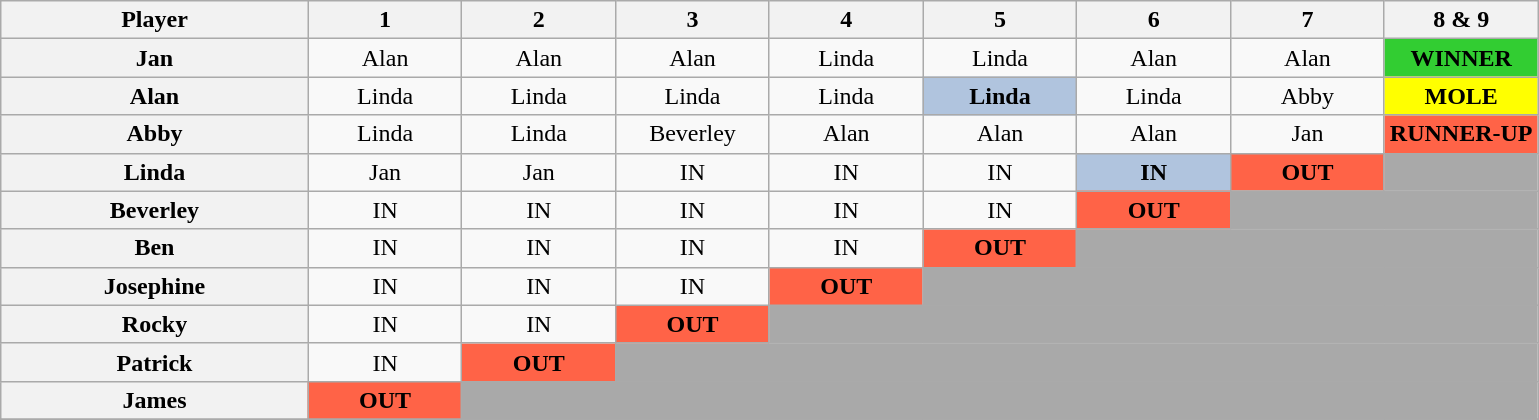<table class="wikitable" style="text-align:center">
<tr>
<th>Player</th>
<th style="width:10%;">1</th>
<th style="width:10%;">2</th>
<th style="width:10%;">3</th>
<th style="width:10%;">4</th>
<th style="width:10%;">5</th>
<th style="width:10%;">6</th>
<th style="width:10%;">7</th>
<th style="width:10%;">8 & 9</th>
</tr>
<tr>
<th>Jan</th>
<td>Alan</td>
<td>Alan</td>
<td>Alan</td>
<td>Linda</td>
<td>Linda</td>
<td>Alan</td>
<td>Alan</td>
<td style="background:limegreen;"><strong>WINNER</strong></td>
</tr>
<tr>
<th>Alan</th>
<td>Linda</td>
<td>Linda</td>
<td>Linda</td>
<td>Linda</td>
<td style="background:lightsteelblue;"><strong>Linda</strong></td>
<td>Linda</td>
<td>Abby</td>
<td style="background:yellow;"><strong>MOLE</strong></td>
</tr>
<tr>
<th>Abby</th>
<td>Linda</td>
<td>Linda</td>
<td>Beverley</td>
<td>Alan</td>
<td>Alan</td>
<td>Alan</td>
<td>Jan</td>
<td style="background:tomato;"><strong>RUNNER-UP</strong></td>
</tr>
<tr>
<th>Linda</th>
<td>Jan</td>
<td>Jan</td>
<td>IN</td>
<td>IN</td>
<td>IN</td>
<td style="background:lightsteelblue;"><strong>IN</strong></td>
<td style="background:tomato;"><strong>OUT</strong></td>
<td colspan=2 bgcolor="darkgray"></td>
</tr>
<tr>
<th>Beverley</th>
<td>IN</td>
<td>IN</td>
<td>IN</td>
<td>IN</td>
<td>IN</td>
<td style="background:tomato;"><strong>OUT</strong></td>
<td colspan=3 bgcolor="darkgray"></td>
</tr>
<tr>
<th>Ben</th>
<td>IN</td>
<td>IN</td>
<td>IN</td>
<td>IN</td>
<td style="background:tomato;"><strong>OUT</strong></td>
<td colspan=4 bgcolor="darkgray"></td>
</tr>
<tr>
<th>Josephine</th>
<td>IN</td>
<td>IN</td>
<td>IN</td>
<td style="background:tomato;"><strong>OUT</strong></td>
<td colspan=5 bgcolor="darkgray"></td>
</tr>
<tr>
<th>Rocky</th>
<td>IN</td>
<td>IN</td>
<td style="background:tomato;"><strong>OUT</strong></td>
<td colspan=6 bgcolor="darkgray"></td>
</tr>
<tr>
<th>Patrick</th>
<td>IN</td>
<td style="background:tomato;"><strong>OUT</strong></td>
<td colspan=7 bgcolor="darkgray"></td>
</tr>
<tr>
<th>James</th>
<td style="background:tomato;"><strong>OUT</strong></td>
<td colspan=8 bgcolor="darkgray"></td>
</tr>
<tr>
</tr>
</table>
